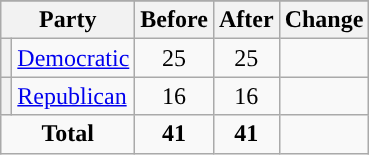<table class="wikitable" style="text-align:center;">
<tr>
</tr>
<tr>
<th colspan=2>Party</th>
<th>Before</th>
<th>After</th>
<th>Change</th>
</tr>
<tr>
<th style="background-color:"></th>
<td style="text-align:left;"><a href='#'>Democratic</a></td>
<td>25</td>
<td>25</td>
<td></td>
</tr>
<tr>
<th style="background-color:"></th>
<td style="text-align:left;"><a href='#'>Republican</a></td>
<td>16</td>
<td>16</td>
<td></td>
</tr>
<tr>
<td colspan=2><strong>Total</strong></td>
<td><strong>41</strong></td>
<td><strong>41</strong></td>
<td></td>
</tr>
</table>
